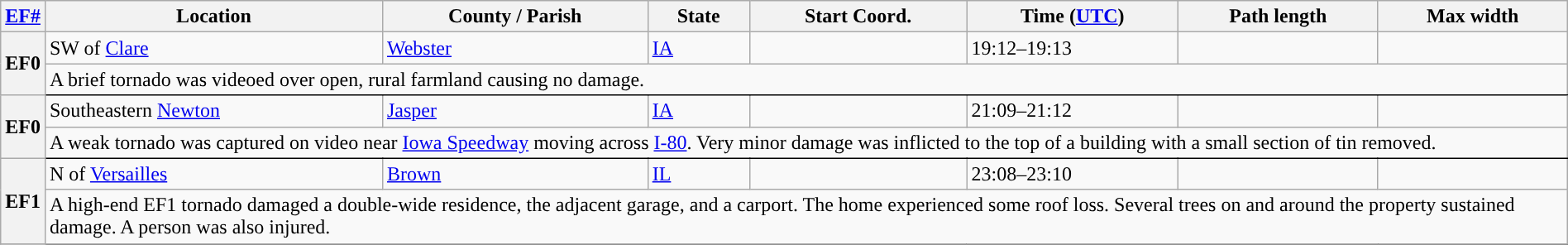<table class="wikitable sortable" style="width:100%;">
<tr>
<th scope="col" width="2%" align="center"><a href='#'>EF#</a></th>
<th scope="col" align="center" class="unsortable">Location</th>
<th scope="col" align="center" class="unsortable">County / Parish</th>
<th scope="col" align="center">State</th>
<th scope="col" align="center">Start Coord.</th>
<th scope="col" align="center">Time (<a href='#'>UTC</a>)</th>
<th scope="col" align="center">Path length</th>
<th scope="col" align="center">Max width</th>
</tr>
<tr>
<th scope="row" rowspan="2" style="background-color:#">EF0</th>
<td>SW of <a href='#'>Clare</a></td>
<td><a href='#'>Webster</a></td>
<td><a href='#'>IA</a></td>
<td></td>
<td>19:12–19:13</td>
<td></td>
<td></td>
</tr>
<tr class="expand-child">
<td colspan="8" style=" border-bottom: 1px solid black;">A brief tornado was videoed over open, rural farmland causing no damage.</td>
</tr>
<tr>
<th scope="row" rowspan="2" style="background-color:#">EF0</th>
<td>Southeastern <a href='#'>Newton</a></td>
<td><a href='#'>Jasper</a></td>
<td><a href='#'>IA</a></td>
<td></td>
<td>21:09–21:12</td>
<td></td>
<td></td>
</tr>
<tr class="expand-child">
<td colspan="8" style=" border-bottom: 1px solid black;">A weak tornado was captured on video near <a href='#'>Iowa Speedway</a> moving across <a href='#'>I-80</a>. Very minor damage was inflicted to the top of a building with a small section of tin removed.</td>
</tr>
<tr>
<th scope="row" rowspan="2" style="background-color:#">EF1</th>
<td>N of <a href='#'>Versailles</a></td>
<td><a href='#'>Brown</a></td>
<td><a href='#'>IL</a></td>
<td></td>
<td>23:08–23:10</td>
<td></td>
<td></td>
</tr>
<tr class="expand-child">
<td colspan="8" style=" border-bottom: 1px solid black;">A high-end EF1 tornado damaged a double-wide residence, the adjacent garage, and a carport. The home experienced some roof loss. Several trees on and around the property sustained damage. A person was also injured.</td>
</tr>
<tr>
</tr>
</table>
